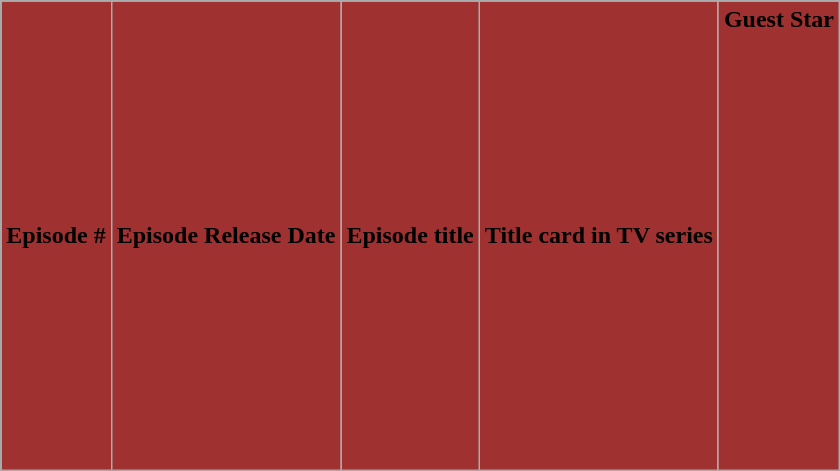<table class="wikitable">
<tr>
<th style="background-color: #9F3131"><span>Episode #</span></th>
<th style="background-color: #9F3131"><span>Episode Release Date</span></th>
<th style="background-color: #9F3131"><span>Episode title</span></th>
<th style="background-color: #9F3131"><span>Title card in TV series </span></th>
<th style="background-color: #9F3131"><span>Guest Star </span><br><br><br><br><br><br><br><br><br><br><br><br><br><br><br><br><br></th>
</tr>
</table>
